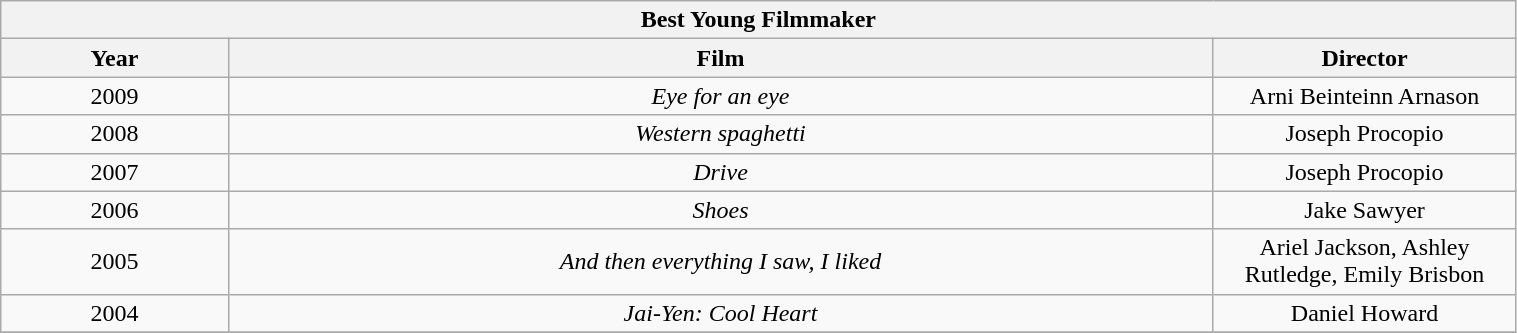<table class="wikitable" width="80%">
<tr>
<th colspan="3" align="center">Best Young Filmmaker</th>
</tr>
<tr>
<th width="15%">Year</th>
<th width="65%">Film</th>
<th width="20%">Director</th>
</tr>
<tr>
<td align="center">2009</td>
<td align="center"><em>Eye for an eye</em></td>
<td align="center">Arni Beinteinn Arnason</td>
</tr>
<tr>
<td align="center">2008</td>
<td align="center"><em>Western spaghetti</em></td>
<td align="center">Joseph Procopio</td>
</tr>
<tr>
<td align="center">2007</td>
<td align="center"><em>Drive</em></td>
<td align="center">Joseph Procopio</td>
</tr>
<tr>
<td align="center">2006</td>
<td align="center"><em>Shoes</em></td>
<td align="center">Jake Sawyer</td>
</tr>
<tr>
<td align="center">2005</td>
<td align="center"><em>And then everything I saw, I liked</em></td>
<td align="center">Ariel Jackson, Ashley Rutledge, Emily Brisbon</td>
</tr>
<tr>
<td align="center">2004</td>
<td align="center"><em>Jai-Yen: Cool Heart</em></td>
<td align="center">Daniel Howard</td>
</tr>
<tr>
</tr>
</table>
